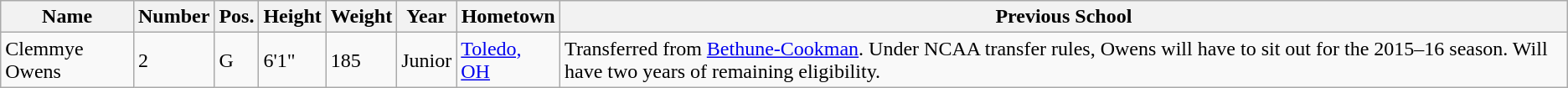<table class="wikitable sortable" border="1">
<tr>
<th>Name</th>
<th>Number</th>
<th>Pos.</th>
<th>Height</th>
<th>Weight</th>
<th>Year</th>
<th>Hometown</th>
<th class="unsortable">Previous School</th>
</tr>
<tr>
<td>Clemmye Owens</td>
<td>2</td>
<td>G</td>
<td>6'1"</td>
<td>185</td>
<td>Junior</td>
<td><a href='#'>Toledo, OH</a></td>
<td>Transferred from <a href='#'>Bethune-Cookman</a>. Under NCAA transfer rules, Owens will have to sit out for the 2015–16 season. Will have two years of remaining eligibility.</td>
</tr>
</table>
